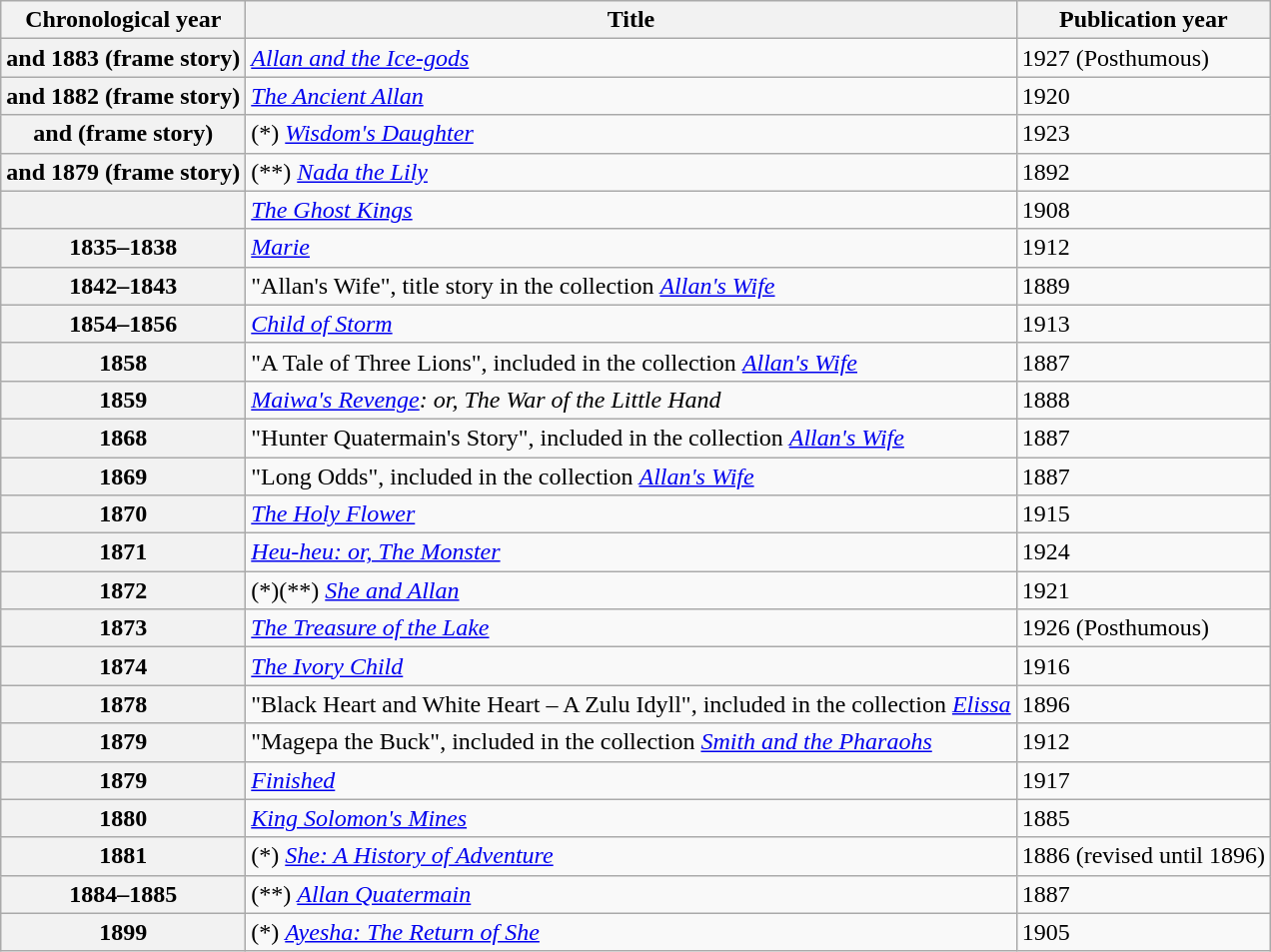<table class="wikitable plainrowheaders sortable">
<tr>
<th scope="col">Chronological year</th>
<th scope="col" class="unsortable">Title</th>
<th scope="col">Publication year</th>
</tr>
<tr>
<th scope="row"> and 1883 (frame story)</th>
<td><em><a href='#'>Allan and the Ice-gods</a></em></td>
<td>1927 (Posthumous)</td>
</tr>
<tr>
<th scope="row"> and 1882 (frame story)</th>
<td><em><a href='#'>The Ancient Allan</a></em></td>
<td>1920</td>
</tr>
<tr>
<th scope="row"> and  (frame story)</th>
<td>(*) <em><a href='#'>Wisdom's Daughter</a></em></td>
<td>1923</td>
</tr>
<tr>
<th scope="row"> and 1879 (frame story)</th>
<td>(**) <em><a href='#'>Nada the Lily</a></em></td>
<td>1892</td>
</tr>
<tr>
<th scope="row"></th>
<td><em><a href='#'>The Ghost Kings</a></em></td>
<td>1908</td>
</tr>
<tr>
<th scope="row">1835–1838</th>
<td><em><a href='#'>Marie</a></em></td>
<td>1912</td>
</tr>
<tr>
<th scope="row">1842–1843</th>
<td>"Allan's Wife", title story in the collection <em><a href='#'>Allan's Wife</a></em></td>
<td>1889</td>
</tr>
<tr>
<th scope="row">1854–1856</th>
<td><em><a href='#'>Child of Storm</a></em></td>
<td>1913</td>
</tr>
<tr>
<th scope="row">1858</th>
<td>"A Tale of Three Lions", included in the collection <em><a href='#'>Allan's Wife</a></em></td>
<td>1887</td>
</tr>
<tr>
<th scope="row">1859</th>
<td><em><a href='#'>Maiwa's Revenge</a>: or, The War of the Little Hand</em></td>
<td>1888</td>
</tr>
<tr>
<th scope="row">1868</th>
<td>"Hunter Quatermain's Story", included in the collection <em><a href='#'>Allan's Wife</a></em></td>
<td>1887</td>
</tr>
<tr>
<th scope="row">1869</th>
<td>"Long Odds", included in the collection <em><a href='#'>Allan's Wife</a></em></td>
<td>1887</td>
</tr>
<tr>
<th scope="row">1870</th>
<td><em><a href='#'>The Holy Flower</a></em></td>
<td>1915</td>
</tr>
<tr>
<th scope="row">1871</th>
<td><em><a href='#'>Heu-heu: or, The Monster</a></em></td>
<td>1924</td>
</tr>
<tr>
<th scope="row">1872</th>
<td>(*)(**) <em><a href='#'>She and Allan</a></em></td>
<td>1921</td>
</tr>
<tr>
<th scope="row">1873</th>
<td><em><a href='#'>The Treasure of the Lake</a></em></td>
<td>1926 (Posthumous)</td>
</tr>
<tr>
<th scope="row">1874</th>
<td><em><a href='#'>The Ivory Child</a></em></td>
<td>1916</td>
</tr>
<tr>
<th scope="row">1878</th>
<td>"Black Heart and White Heart – A Zulu Idyll", included in the collection <em><a href='#'>Elissa</a></em></td>
<td>1896</td>
</tr>
<tr>
<th scope="row">1879</th>
<td>"Magepa the Buck", included in the collection <em><a href='#'>Smith and the Pharaohs</a></em></td>
<td>1912</td>
</tr>
<tr>
<th scope="row">1879</th>
<td><em><a href='#'>Finished</a></em></td>
<td>1917</td>
</tr>
<tr>
<th scope="row">1880</th>
<td><em><a href='#'>King Solomon's Mines</a></em></td>
<td>1885</td>
</tr>
<tr>
<th scope="row">1881</th>
<td>(*) <em><a href='#'>She: A History of Adventure</a></em></td>
<td>1886 (revised until 1896)</td>
</tr>
<tr>
<th scope="row">1884–1885</th>
<td>(**) <em><a href='#'>Allan Quatermain</a></em></td>
<td>1887</td>
</tr>
<tr>
<th scope="row">1899</th>
<td>(*) <em><a href='#'>Ayesha: The Return of She</a></em></td>
<td>1905</td>
</tr>
</table>
